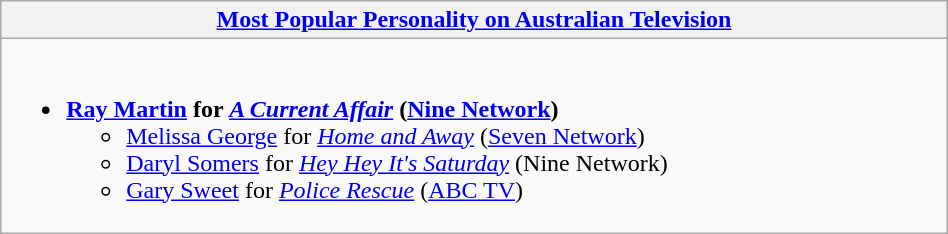<table class=wikitable width="50%">
<tr>
<th width="25%"><a href='#'>Most Popular Personality on Australian Television</a></th>
</tr>
<tr>
<td valign="top"><br><ul><li><strong><a href='#'>Ray Martin</a> for <em><a href='#'>A Current Affair</a></em> (<a href='#'>Nine Network</a>)</strong><ul><li><a href='#'>Melissa George</a> for <em><a href='#'>Home and Away</a></em> (<a href='#'>Seven Network</a>)</li><li><a href='#'>Daryl Somers</a> for <em><a href='#'>Hey Hey It's Saturday</a></em> (Nine Network)</li><li><a href='#'>Gary Sweet</a> for <em><a href='#'>Police Rescue</a></em> (<a href='#'>ABC TV</a>)</li></ul></li></ul></td>
</tr>
</table>
